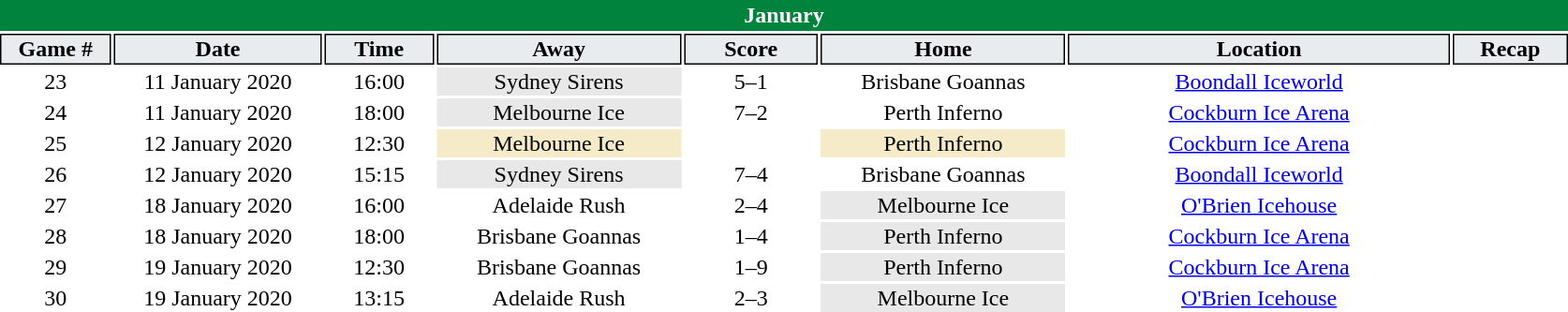<table class="toccolours" style="width:70em;text-align: center">
<tr>
<th colspan="8" style="background:#00843d;color:white;border:#00843d 1px solid">January</th>
</tr>
<tr>
<th style="background:#e9ecef;color:black;border:#000000 1px solid; width: 40px">Game #</th>
<th style="background:#e9ecef;color:black;border:#000000 1px solid; width: 80px">Date</th>
<th style="background:#e9ecef;color:black;border:#000000 1px solid; width: 40px">Time</th>
<th style="background:#e9ecef;color:black;border:#000000 1px solid; width: 95px">Away</th>
<th style="background:#e9ecef;color:black;border:#000000 1px solid; width: 50px">Score</th>
<th style="background:#e9ecef;color:black;border:#000000 1px solid; width: 95px">Home</th>
<th style="background:#e9ecef;color:black;border:#000000 1px solid; width: 150px">Location</th>
<th style="background:#e9ecef;color:black;border:#000000 1px solid; width: 40px">Recap</th>
</tr>
<tr>
<td>23</td>
<td>11 January 2020</td>
<td>16:00</td>
<td bgcolor="#e8e8e8">Sydney Sirens</td>
<td>5–1</td>
<td>Brisbane Goannas</td>
<td><a href='#'>Boondall Iceworld</a></td>
<td></td>
</tr>
<tr>
<td>24</td>
<td>11 January 2020</td>
<td>18:00</td>
<td bgcolor="#e8e8e8">Melbourne Ice</td>
<td>7–2</td>
<td>Perth Inferno</td>
<td><a href='#'>Cockburn Ice Arena</a></td>
<td></td>
</tr>
<tr>
<td>25</td>
<td>12 January 2020</td>
<td>12:30</td>
<td bgcolor="#f5ebc8">Melbourne Ice</td>
<td></td>
<td bgcolor="#f5ebc8">Perth Inferno</td>
<td><a href='#'>Cockburn Ice Arena</a></td>
<td></td>
</tr>
<tr>
<td>26</td>
<td>12 January 2020</td>
<td>15:15</td>
<td bgcolor="#e8e8e8">Sydney Sirens</td>
<td>7–4</td>
<td>Brisbane Goannas</td>
<td><a href='#'>Boondall Iceworld</a></td>
<td></td>
</tr>
<tr>
<td>27</td>
<td>18 January 2020</td>
<td>16:00</td>
<td>Adelaide Rush</td>
<td>2–4</td>
<td bgcolor="#e8e8e8">Melbourne Ice</td>
<td><a href='#'>O'Brien Icehouse</a></td>
<td></td>
</tr>
<tr>
<td>28</td>
<td>18 January 2020</td>
<td>18:00</td>
<td>Brisbane Goannas</td>
<td>1–4</td>
<td bgcolor="#e8e8e8">Perth Inferno</td>
<td><a href='#'>Cockburn Ice Arena</a></td>
<td></td>
</tr>
<tr>
<td>29</td>
<td>19 January 2020</td>
<td>12:30</td>
<td>Brisbane Goannas</td>
<td>1–9</td>
<td bgcolor="#e8e8e8">Perth Inferno</td>
<td><a href='#'>Cockburn Ice Arena</a></td>
<td></td>
</tr>
<tr>
<td>30</td>
<td>19 January 2020</td>
<td>13:15</td>
<td>Adelaide Rush</td>
<td>2–3</td>
<td bgcolor="#e8e8e8">Melbourne Ice</td>
<td><a href='#'>O'Brien Icehouse</a></td>
<td></td>
</tr>
<tr>
</tr>
</table>
